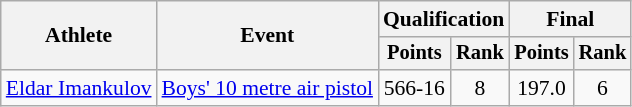<table class="wikitable" style="font-size:90%;">
<tr>
<th rowspan=2>Athlete</th>
<th rowspan=2>Event</th>
<th colspan=2>Qualification</th>
<th colspan=2>Final</th>
</tr>
<tr style="font-size:95%">
<th>Points</th>
<th>Rank</th>
<th>Points</th>
<th>Rank</th>
</tr>
<tr align=center>
<td align=left><a href='#'>Eldar Imankulov</a></td>
<td align=left><a href='#'>Boys' 10 metre air pistol</a></td>
<td>566-16</td>
<td>8</td>
<td>197.0</td>
<td>6</td>
</tr>
</table>
